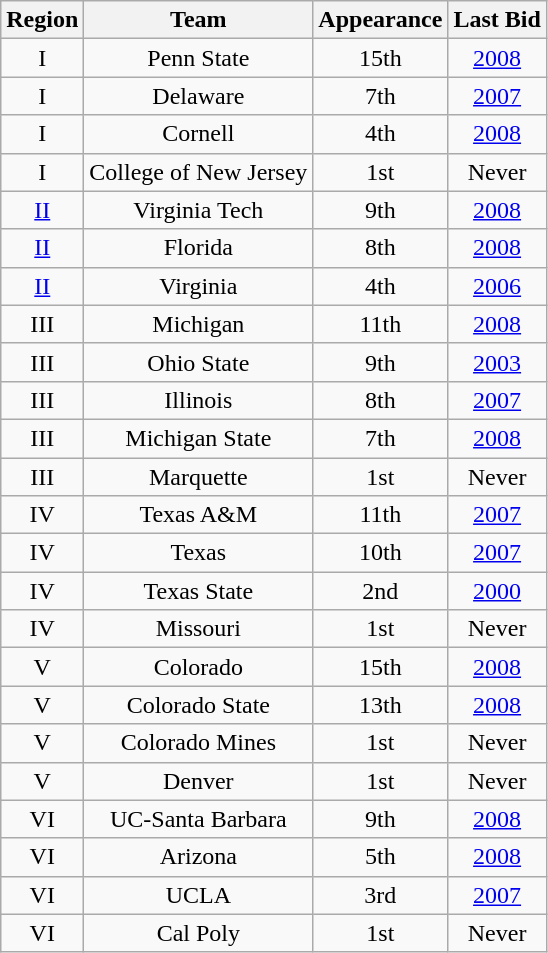<table class="wikitable sortable" style="text-align:center">
<tr>
<th>Region</th>
<th>Team</th>
<th>Appearance</th>
<th>Last Bid</th>
</tr>
<tr>
<td>I</td>
<td>Penn State</td>
<td>15th</td>
<td><a href='#'>2008</a></td>
</tr>
<tr>
<td>I</td>
<td>Delaware</td>
<td>7th</td>
<td><a href='#'>2007</a></td>
</tr>
<tr>
<td>I</td>
<td>Cornell</td>
<td>4th</td>
<td><a href='#'>2008</a></td>
</tr>
<tr>
<td>I</td>
<td>College of New Jersey</td>
<td>1st</td>
<td>Never</td>
</tr>
<tr>
<td><a href='#'>II</a></td>
<td>Virginia Tech</td>
<td>9th</td>
<td><a href='#'>2008</a></td>
</tr>
<tr>
<td><a href='#'>II</a></td>
<td>Florida</td>
<td>8th</td>
<td><a href='#'>2008</a></td>
</tr>
<tr>
<td><a href='#'>II</a></td>
<td>Virginia</td>
<td>4th</td>
<td><a href='#'>2006</a></td>
</tr>
<tr>
<td>III</td>
<td>Michigan</td>
<td>11th</td>
<td><a href='#'>2008</a></td>
</tr>
<tr>
<td>III</td>
<td>Ohio State</td>
<td>9th</td>
<td><a href='#'>2003</a></td>
</tr>
<tr>
<td>III</td>
<td>Illinois</td>
<td>8th</td>
<td><a href='#'>2007</a></td>
</tr>
<tr>
<td>III</td>
<td>Michigan State</td>
<td>7th</td>
<td><a href='#'>2008</a></td>
</tr>
<tr>
<td>III</td>
<td>Marquette</td>
<td>1st</td>
<td>Never</td>
</tr>
<tr>
<td>IV</td>
<td>Texas A&M</td>
<td>11th</td>
<td><a href='#'>2007</a></td>
</tr>
<tr>
<td>IV</td>
<td>Texas</td>
<td>10th</td>
<td><a href='#'>2007</a></td>
</tr>
<tr>
<td>IV</td>
<td>Texas State</td>
<td>2nd</td>
<td><a href='#'>2000</a></td>
</tr>
<tr>
<td>IV</td>
<td>Missouri</td>
<td>1st</td>
<td>Never</td>
</tr>
<tr>
<td>V</td>
<td>Colorado</td>
<td>15th</td>
<td><a href='#'>2008</a></td>
</tr>
<tr>
<td>V</td>
<td>Colorado State</td>
<td>13th</td>
<td><a href='#'>2008</a></td>
</tr>
<tr>
<td>V</td>
<td>Colorado Mines</td>
<td>1st</td>
<td>Never</td>
</tr>
<tr>
<td>V</td>
<td>Denver</td>
<td>1st</td>
<td>Never</td>
</tr>
<tr>
<td>VI</td>
<td>UC-Santa Barbara</td>
<td>9th</td>
<td><a href='#'>2008</a></td>
</tr>
<tr>
<td>VI</td>
<td>Arizona</td>
<td>5th</td>
<td><a href='#'>2008</a></td>
</tr>
<tr>
<td>VI</td>
<td>UCLA</td>
<td>3rd</td>
<td><a href='#'>2007</a></td>
</tr>
<tr>
<td>VI</td>
<td>Cal Poly</td>
<td>1st</td>
<td>Never</td>
</tr>
</table>
